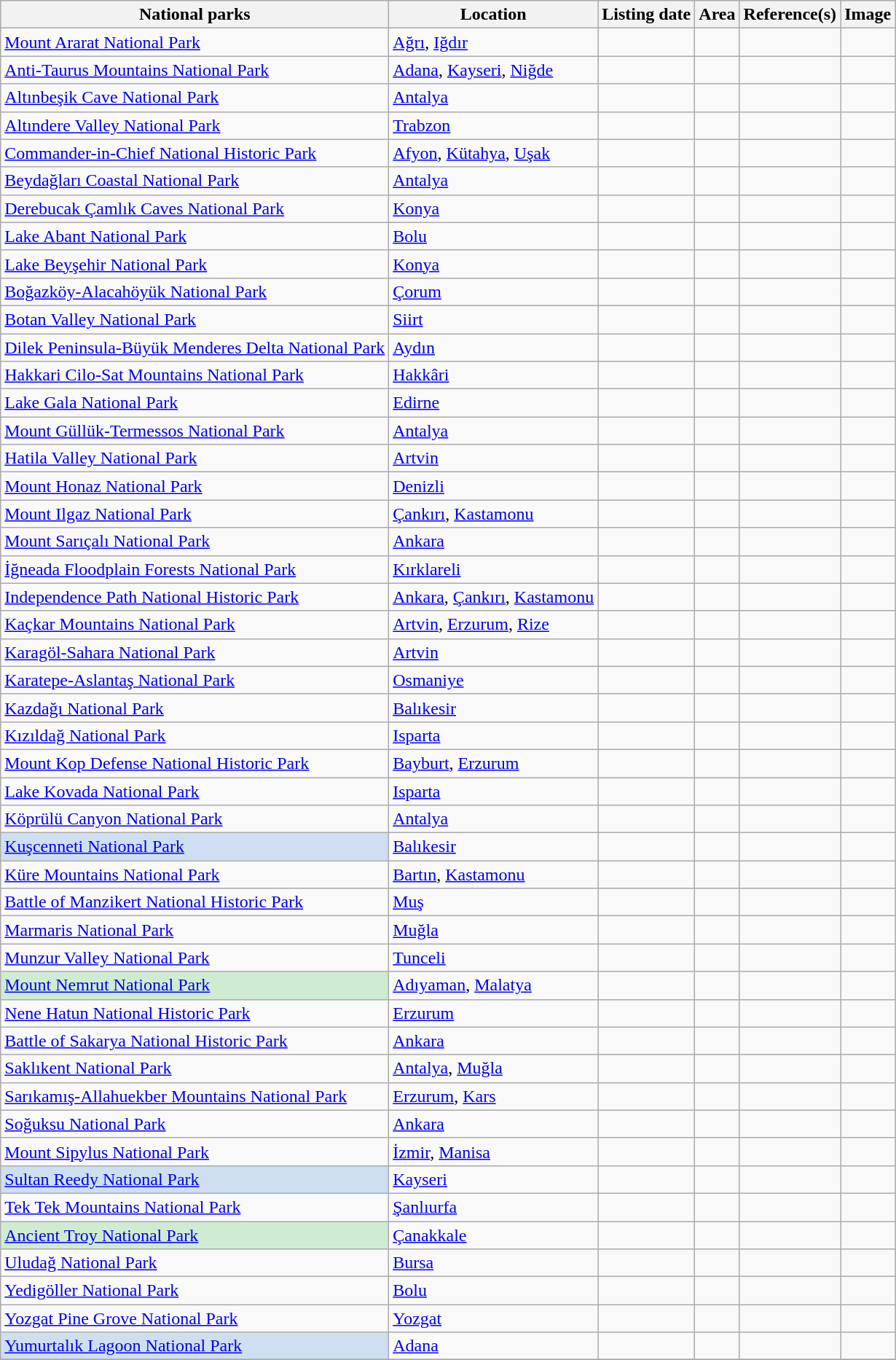<table class="wikitable sortable">
<tr>
<th>National parks</th>
<th>Location</th>
<th>Listing date</th>
<th>Area</th>
<th class="unsortable">Reference(s)</th>
<th class="unsortable">Image</th>
</tr>
<tr>
<td><a href='#'>Mount Ararat National Park</a></td>
<td><a href='#'>Ağrı</a>, <a href='#'>Iğdır</a></td>
<td></td>
<td></td>
<td align="center"></td>
<td role="presentation"></td>
</tr>
<tr>
<td><a href='#'>Anti-Taurus Mountains National Park</a></td>
<td><a href='#'>Adana</a>, <a href='#'>Kayseri</a>, <a href='#'>Niğde</a></td>
<td></td>
<td></td>
<td align="center"></td>
<td role="presentation"></td>
</tr>
<tr>
<td><a href='#'>Altınbeşik Cave National Park</a></td>
<td><a href='#'>Antalya</a></td>
<td></td>
<td></td>
<td align="center"></td>
<td role="presentation"></td>
</tr>
<tr>
<td><a href='#'>Altındere Valley National Park</a></td>
<td><a href='#'>Trabzon</a></td>
<td></td>
<td></td>
<td align="center"></td>
<td role="presentation"></td>
</tr>
<tr>
<td><a href='#'>Commander-in-Chief National Historic Park</a></td>
<td><a href='#'>Afyon</a>, <a href='#'>Kütahya</a>, <a href='#'>Uşak</a></td>
<td></td>
<td></td>
<td align="center"></td>
<td role="presentation"></td>
</tr>
<tr>
<td><a href='#'>Beydağları Coastal National Park</a></td>
<td><a href='#'>Antalya</a></td>
<td></td>
<td></td>
<td align="center"></td>
<td role="presentation"></td>
</tr>
<tr>
<td><a href='#'>Derebucak Çamlık Caves National Park</a></td>
<td><a href='#'>Konya</a></td>
<td></td>
<td></td>
<td align="center"></td>
<td></td>
</tr>
<tr>
<td><a href='#'>Lake Abant National Park</a></td>
<td><a href='#'>Bolu</a></td>
<td></td>
<td></td>
<td align="center"></td>
<td></td>
</tr>
<tr>
<td><a href='#'>Lake Beyşehir National Park</a></td>
<td><a href='#'>Konya</a></td>
<td></td>
<td></td>
<td align="center"></td>
<td role="presentation"></td>
</tr>
<tr>
<td><a href='#'>Boğazköy-Alacahöyük National Park</a></td>
<td><a href='#'>Çorum</a></td>
<td></td>
<td></td>
<td align="center"></td>
<td role="presentation"></td>
</tr>
<tr>
<td><a href='#'>Botan Valley National Park</a></td>
<td><a href='#'>Siirt</a></td>
<td></td>
<td></td>
<td align="center"></td>
<td role="presentation"></td>
</tr>
<tr>
<td><a href='#'>Dilek Peninsula-Büyük Menderes Delta National Park</a></td>
<td><a href='#'>Aydın</a></td>
<td></td>
<td></td>
<td align="center"></td>
<td role="presentation"></td>
</tr>
<tr>
<td><a href='#'>Hakkari Cilo-Sat Mountains National Park</a></td>
<td><a href='#'>Hakkâri</a></td>
<td></td>
<td></td>
<td align="center"></td>
<td role="presentation"></td>
</tr>
<tr>
<td><a href='#'>Lake Gala National Park</a></td>
<td><a href='#'>Edirne</a></td>
<td></td>
<td></td>
<td align="center"></td>
<td role="presentation"></td>
</tr>
<tr>
<td><a href='#'>Mount Güllük-Termessos National Park</a></td>
<td><a href='#'>Antalya</a></td>
<td></td>
<td></td>
<td align="center"></td>
<td role="presentation"></td>
</tr>
<tr>
<td><a href='#'>Hatila Valley National Park</a></td>
<td><a href='#'>Artvin</a></td>
<td></td>
<td></td>
<td align="center"></td>
<td role="presentation"></td>
</tr>
<tr>
<td><a href='#'>Mount Honaz National Park</a></td>
<td><a href='#'>Denizli</a></td>
<td></td>
<td></td>
<td align="center"></td>
<td role="presentation"></td>
</tr>
<tr>
<td><a href='#'>Mount Ilgaz National Park</a></td>
<td><a href='#'>Çankırı</a>, <a href='#'>Kastamonu</a></td>
<td></td>
<td></td>
<td align="center"></td>
<td role="presentation"></td>
</tr>
<tr>
<td><a href='#'>Mount Sarıçalı National Park</a></td>
<td><a href='#'>Ankara</a></td>
<td></td>
<td></td>
<td align="center"></td>
<td></td>
</tr>
<tr>
<td><a href='#'>İğneada Floodplain Forests National Park</a></td>
<td><a href='#'>Kırklareli</a></td>
<td></td>
<td></td>
<td align="center"></td>
<td role="presentation"></td>
</tr>
<tr>
<td><a href='#'>Independence Path National Historic Park</a></td>
<td><a href='#'>Ankara</a>, <a href='#'>Çankırı</a>, <a href='#'>Kastamonu</a></td>
<td></td>
<td></td>
<td align="center"></td>
<td></td>
</tr>
<tr>
<td><a href='#'>Kaçkar Mountains National Park</a></td>
<td><a href='#'>Artvin</a>, <a href='#'>Erzurum</a>, <a href='#'>Rize</a></td>
<td></td>
<td></td>
<td align="center"></td>
<td role="presentation"></td>
</tr>
<tr>
<td><a href='#'>Karagöl-Sahara National Park</a></td>
<td><a href='#'>Artvin</a></td>
<td></td>
<td></td>
<td align="center"></td>
<td role="presentation"></td>
</tr>
<tr>
<td><a href='#'>Karatepe-Aslantaş National Park</a></td>
<td><a href='#'>Osmaniye</a></td>
<td></td>
<td></td>
<td align="center"></td>
<td role="presentation"></td>
</tr>
<tr>
<td><a href='#'>Kazdağı National Park</a></td>
<td><a href='#'>Balıkesir</a></td>
<td></td>
<td></td>
<td align="center"></td>
<td role="presentation"></td>
</tr>
<tr>
<td><a href='#'>Kızıldağ National Park</a></td>
<td><a href='#'>Isparta</a></td>
<td></td>
<td></td>
<td align="center"></td>
<td role="presentation"></td>
</tr>
<tr>
<td><a href='#'>Mount Kop Defense National Historic Park</a></td>
<td><a href='#'>Bayburt</a>, <a href='#'>Erzurum</a></td>
<td></td>
<td></td>
<td align="center"></td>
<td role="presentation"></td>
</tr>
<tr>
<td><a href='#'>Lake Kovada National Park</a></td>
<td><a href='#'>Isparta</a></td>
<td></td>
<td></td>
<td align="center"></td>
<td role="presentation"></td>
</tr>
<tr>
<td><a href='#'>Köprülü Canyon National Park</a></td>
<td><a href='#'>Antalya</a></td>
<td></td>
<td></td>
<td align="center"></td>
<td role="presentation"></td>
</tr>
<tr>
<td bgcolor="#CEDFF2"><a href='#'>Kuşcenneti National Park</a></td>
<td><a href='#'>Balıkesir</a></td>
<td></td>
<td></td>
<td align="center"></td>
<td role="presentation"></td>
</tr>
<tr>
<td><a href='#'>Küre Mountains National Park</a></td>
<td><a href='#'>Bartın</a>, <a href='#'>Kastamonu</a></td>
<td></td>
<td></td>
<td align="center"></td>
<td role="presentation"></td>
</tr>
<tr>
<td><a href='#'>Battle of Manzikert National Historic Park</a></td>
<td><a href='#'>Muş</a></td>
<td></td>
<td></td>
<td align="center"></td>
<td></td>
</tr>
<tr>
<td><a href='#'>Marmaris National Park</a></td>
<td><a href='#'>Muğla</a></td>
<td></td>
<td></td>
<td align="center"></td>
<td role="presentation"></td>
</tr>
<tr>
<td><a href='#'>Munzur Valley National Park</a></td>
<td><a href='#'>Tunceli</a></td>
<td></td>
<td></td>
<td align="center"></td>
<td role="presentation"></td>
</tr>
<tr>
<td bgcolor="#CFECD2"><a href='#'>Mount Nemrut National Park</a></td>
<td><a href='#'>Adıyaman</a>, <a href='#'>Malatya</a></td>
<td></td>
<td></td>
<td align="center"></td>
<td role="presentation"></td>
</tr>
<tr>
<td><a href='#'>Nene Hatun National Historic Park</a></td>
<td><a href='#'>Erzurum</a></td>
<td></td>
<td></td>
<td align="center"></td>
<td></td>
</tr>
<tr>
<td><a href='#'>Battle of Sakarya National Historic Park</a></td>
<td><a href='#'>Ankara</a></td>
<td></td>
<td></td>
<td align="center"></td>
<td role="presentation"></td>
</tr>
<tr>
<td><a href='#'>Saklıkent National Park</a></td>
<td><a href='#'>Antalya</a>, <a href='#'>Muğla</a></td>
<td></td>
<td></td>
<td align="center"></td>
<td role="presentation"></td>
</tr>
<tr>
<td><a href='#'>Sarıkamış-Allahuekber Mountains National Park</a></td>
<td><a href='#'>Erzurum</a>, <a href='#'>Kars</a></td>
<td></td>
<td></td>
<td align="center"></td>
<td role="presentation"></td>
</tr>
<tr>
<td><a href='#'>Soğuksu National Park</a></td>
<td><a href='#'>Ankara</a></td>
<td></td>
<td></td>
<td align="center"></td>
<td role="presentation"></td>
</tr>
<tr>
<td><a href='#'>Mount Sipylus National Park</a></td>
<td><a href='#'>İzmir</a>, <a href='#'>Manisa</a></td>
<td></td>
<td></td>
<td align="center"></td>
<td role="presentation"></td>
</tr>
<tr>
<td bgcolor="#CEDFF2"><a href='#'>Sultan Reedy National Park</a></td>
<td><a href='#'>Kayseri</a></td>
<td></td>
<td></td>
<td align="center"></td>
<td role="presentation"></td>
</tr>
<tr>
<td><a href='#'>Tek Tek Mountains National Park</a></td>
<td><a href='#'>Şanlıurfa</a></td>
<td></td>
<td></td>
<td align="center"></td>
<td role="presentation"></td>
</tr>
<tr>
<td bgcolor="#CFECD2"><a href='#'>Ancient Troy National Park</a></td>
<td><a href='#'>Çanakkale</a></td>
<td></td>
<td></td>
<td align="center"></td>
<td role="presentation"></td>
</tr>
<tr>
<td><a href='#'>Uludağ National Park</a></td>
<td><a href='#'>Bursa</a></td>
<td></td>
<td></td>
<td align="center"></td>
<td role="presentation"></td>
</tr>
<tr>
<td><a href='#'>Yedigöller National Park</a></td>
<td><a href='#'>Bolu</a></td>
<td></td>
<td></td>
<td align="center"></td>
<td role="presentation"></td>
</tr>
<tr>
<td><a href='#'>Yozgat Pine Grove National Park</a></td>
<td><a href='#'>Yozgat</a></td>
<td></td>
<td></td>
<td align="center"></td>
<td></td>
</tr>
<tr>
<td bgcolor="#CEDFF2"><a href='#'>Yumurtalık Lagoon National Park</a></td>
<td><a href='#'>Adana</a></td>
<td></td>
<td></td>
<td align="center"></td>
<td role="presentation"></td>
</tr>
<tr>
</tr>
</table>
